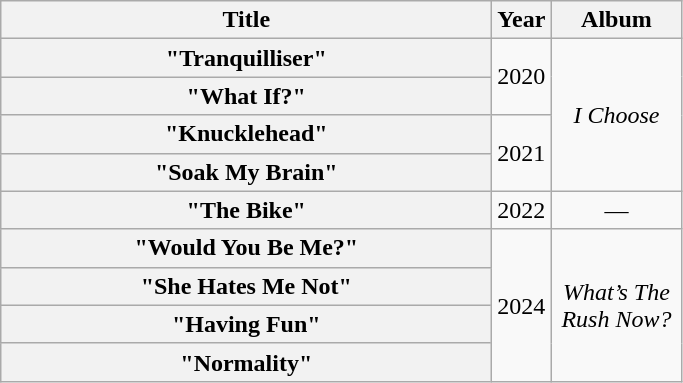<table class="wikitable plainrowheaders" style="text-align:center;">
<tr>
<th rowspan="1" style="width:20em;">Title</th>
<th rowspan="1" style="width:1em;">Year</th>
<th rowspan="1" style="width:5em;">Album</th>
</tr>
<tr>
<th scope="row">"Tranquilliser"</th>
<td rowspan=2>2020</td>
<td rowspan=4><em>I Choose</em></td>
</tr>
<tr>
<th scope="row">"What If?"</th>
</tr>
<tr>
<th scope="row">"Knucklehead"</th>
<td rowspan=2>2021</td>
</tr>
<tr>
<th scope="row">"Soak My Brain"</th>
</tr>
<tr>
<th scope="row">"The Bike"</th>
<td rowspan=1>2022</td>
<td rowspan=1>—</td>
</tr>
<tr>
<th scope="row">"Would You Be Me?"</th>
<td rowspan=4>2024</td>
<td rowspan=4><em>What’s The Rush Now?</em></td>
</tr>
<tr>
<th scope="row">"She Hates Me Not"</th>
</tr>
<tr>
<th scope="row">"Having Fun"</th>
</tr>
<tr>
<th scope="row">"Normality"</th>
</tr>
</table>
